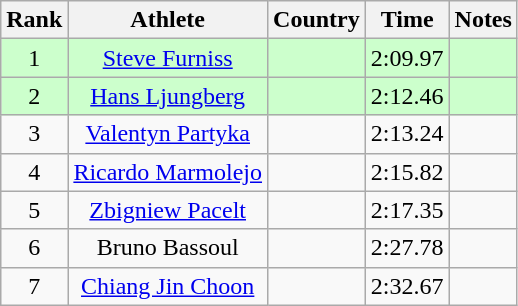<table class="wikitable sortable" style="text-align:center">
<tr>
<th>Rank</th>
<th>Athlete</th>
<th>Country</th>
<th>Time</th>
<th>Notes</th>
</tr>
<tr bgcolor=ccffcc>
<td>1</td>
<td><a href='#'>Steve Furniss</a></td>
<td align=left></td>
<td>2:09.97</td>
<td></td>
</tr>
<tr bgcolor=ccffcc>
<td>2</td>
<td><a href='#'>Hans Ljungberg</a></td>
<td align=left></td>
<td>2:12.46</td>
<td></td>
</tr>
<tr>
<td>3</td>
<td><a href='#'>Valentyn Partyka</a></td>
<td align=left></td>
<td>2:13.24</td>
<td></td>
</tr>
<tr>
<td>4</td>
<td><a href='#'>Ricardo Marmolejo</a></td>
<td align=left></td>
<td>2:15.82</td>
<td></td>
</tr>
<tr>
<td>5</td>
<td><a href='#'>Zbigniew Pacelt</a></td>
<td align=left></td>
<td>2:17.35</td>
<td></td>
</tr>
<tr>
<td>6</td>
<td>Bruno Bassoul</td>
<td align=left></td>
<td>2:27.78</td>
<td></td>
</tr>
<tr>
<td>7</td>
<td><a href='#'>Chiang Jin Choon</a></td>
<td align=left></td>
<td>2:32.67</td>
<td></td>
</tr>
</table>
